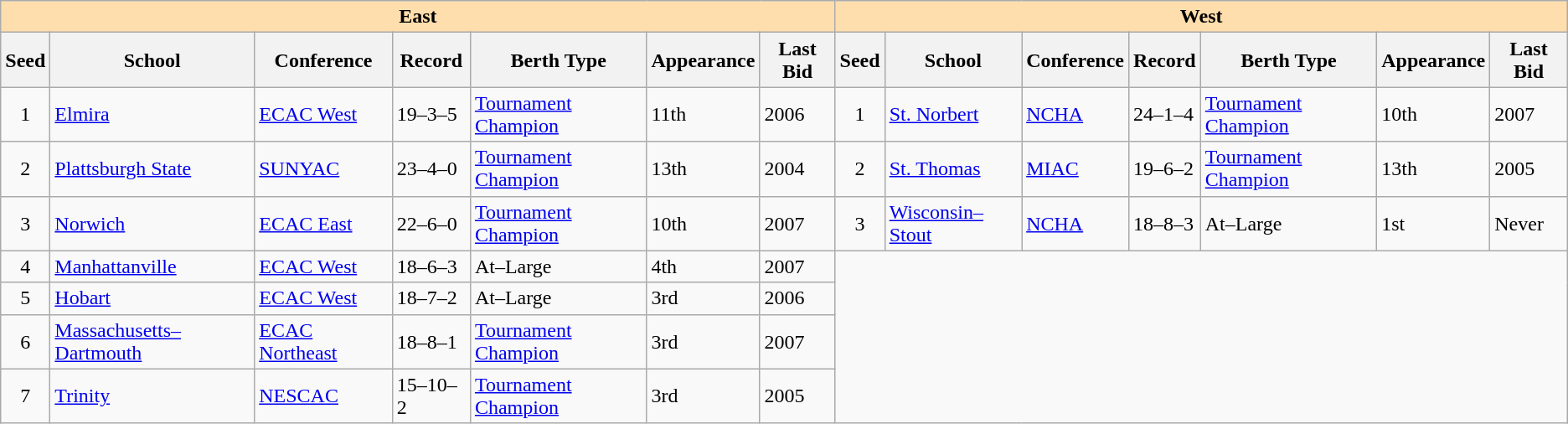<table class="wikitable">
<tr>
<th colspan="7" style="background:#ffdead;">East</th>
<th colspan="7" style="background:#ffdead;">West</th>
</tr>
<tr>
<th>Seed</th>
<th>School</th>
<th>Conference</th>
<th>Record</th>
<th>Berth Type</th>
<th>Appearance</th>
<th>Last Bid</th>
<th>Seed</th>
<th>School</th>
<th>Conference</th>
<th>Record</th>
<th>Berth Type</th>
<th>Appearance</th>
<th>Last Bid</th>
</tr>
<tr>
<td align=center>1</td>
<td><a href='#'>Elmira</a></td>
<td><a href='#'>ECAC West</a></td>
<td>19–3–5</td>
<td><a href='#'>Tournament Champion</a></td>
<td>11th</td>
<td>2006</td>
<td align=center>1</td>
<td><a href='#'>St. Norbert</a></td>
<td><a href='#'>NCHA</a></td>
<td>24–1–4</td>
<td><a href='#'>Tournament Champion</a></td>
<td>10th</td>
<td>2007</td>
</tr>
<tr>
<td align=center>2</td>
<td><a href='#'>Plattsburgh State</a></td>
<td><a href='#'>SUNYAC</a></td>
<td>23–4–0</td>
<td><a href='#'>Tournament Champion</a></td>
<td>13th</td>
<td>2004</td>
<td align=center>2</td>
<td><a href='#'>St. Thomas</a></td>
<td><a href='#'>MIAC</a></td>
<td>19–6–2</td>
<td><a href='#'>Tournament Champion</a></td>
<td>13th</td>
<td>2005</td>
</tr>
<tr>
<td align=center>3</td>
<td><a href='#'>Norwich</a></td>
<td><a href='#'>ECAC East</a></td>
<td>22–6–0</td>
<td><a href='#'>Tournament Champion</a></td>
<td>10th</td>
<td>2007</td>
<td align=center>3</td>
<td><a href='#'>Wisconsin–Stout</a></td>
<td><a href='#'>NCHA</a></td>
<td>18–8–3</td>
<td>At–Large</td>
<td>1st</td>
<td>Never</td>
</tr>
<tr>
<td align=center>4</td>
<td><a href='#'>Manhattanville</a></td>
<td><a href='#'>ECAC West</a></td>
<td>18–6–3</td>
<td>At–Large</td>
<td>4th</td>
<td>2007</td>
</tr>
<tr>
<td align=center>5</td>
<td><a href='#'>Hobart</a></td>
<td><a href='#'>ECAC West</a></td>
<td>18–7–2</td>
<td>At–Large</td>
<td>3rd</td>
<td>2006</td>
</tr>
<tr>
<td align=center>6</td>
<td><a href='#'>Massachusetts–Dartmouth</a></td>
<td><a href='#'>ECAC Northeast</a></td>
<td>18–8–1</td>
<td><a href='#'>Tournament Champion</a></td>
<td>3rd</td>
<td>2007</td>
</tr>
<tr>
<td align=center>7</td>
<td><a href='#'>Trinity</a></td>
<td><a href='#'>NESCAC</a></td>
<td>15–10–2</td>
<td><a href='#'>Tournament Champion</a></td>
<td>3rd</td>
<td>2005</td>
</tr>
</table>
